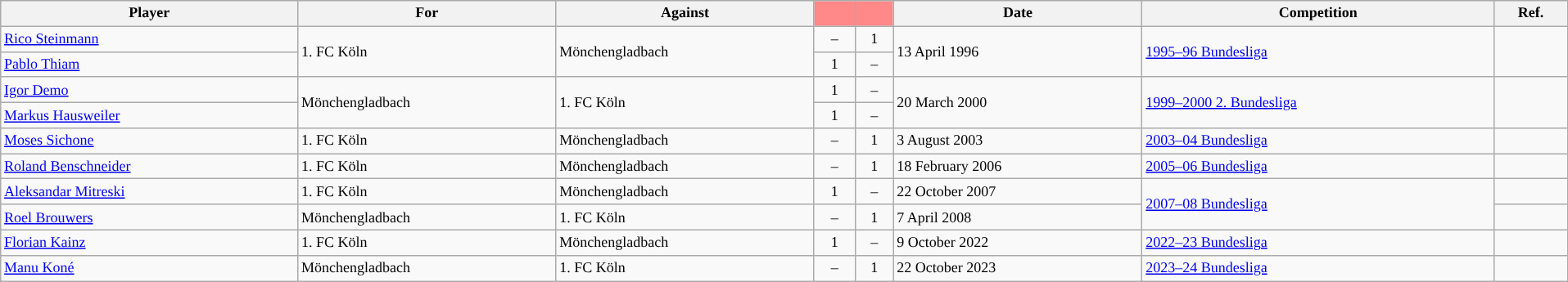<table class="wikitable" style="text-align: left; width: 101%; font-size: 12px">
<tr>
<th>Player</th>
<th>For</th>
<th>Against</th>
<th ! style="width:28px; background:#ff8888;"></th>
<th ! style="width:25px; background:#ff8888;"></th>
<th>Date</th>
<th>Competition</th>
<th>Ref.</th>
</tr>
<tr>
<td> <a href='#'>Rico Steinmann</a></td>
<td rowspan=2>1. FC Köln</td>
<td rowspan=2>Mönchengladbach</td>
<td style="text-align: center">–</td>
<td style="text-align: center">1</td>
<td rowspan=2>13 April 1996</td>
<td rowspan=2><a href='#'>1995–96 Bundesliga</a></td>
<td rowspan=2></td>
</tr>
<tr>
<td> <a href='#'>Pablo Thiam</a></td>
<td style="text-align: center">1</td>
<td style="text-align: center">–</td>
</tr>
<tr>
<td> <a href='#'>Igor Demo</a></td>
<td rowspan=2>Mönchengladbach</td>
<td rowspan=2>1. FC Köln</td>
<td style="text-align: center">1</td>
<td style="text-align: center">–</td>
<td rowspan=2>20 March 2000</td>
<td rowspan=2><a href='#'>1999–2000 2. Bundesliga</a></td>
<td rowspan=2></td>
</tr>
<tr>
<td> <a href='#'>Markus Hausweiler</a></td>
<td style="text-align: center">1</td>
<td style="text-align: center">–</td>
</tr>
<tr>
<td> <a href='#'>Moses Sichone</a></td>
<td>1. FC Köln</td>
<td>Mönchengladbach</td>
<td style="text-align: center">–</td>
<td style="text-align: center">1</td>
<td>3 August 2003</td>
<td><a href='#'>2003–04 Bundesliga</a></td>
<td></td>
</tr>
<tr>
<td> <a href='#'>Roland Benschneider</a></td>
<td>1. FC Köln</td>
<td>Mönchengladbach</td>
<td style="text-align: center">–</td>
<td style="text-align: center">1</td>
<td>18 February 2006</td>
<td><a href='#'>2005–06 Bundesliga</a></td>
<td></td>
</tr>
<tr>
<td> <a href='#'>Aleksandar Mitreski</a></td>
<td>1. FC Köln</td>
<td>Mönchengladbach</td>
<td style="text-align: center">1</td>
<td style="text-align: center">–</td>
<td>22 October 2007</td>
<td rowspan=2><a href='#'>2007–08 Bundesliga</a></td>
<td></td>
</tr>
<tr>
<td> <a href='#'>Roel Brouwers</a></td>
<td>Mönchengladbach</td>
<td>1. FC Köln</td>
<td style="text-align: center">–</td>
<td style="text-align: center">1</td>
<td>7 April 2008</td>
<td></td>
</tr>
<tr>
<td> <a href='#'>Florian Kainz</a></td>
<td>1. FC Köln</td>
<td>Mönchengladbach</td>
<td style="text-align: center">1</td>
<td style="text-align: center">–</td>
<td>9 October 2022</td>
<td><a href='#'>2022–23 Bundesliga</a></td>
<td></td>
</tr>
<tr>
<td> <a href='#'>Manu Koné</a></td>
<td>Mönchengladbach</td>
<td>1. FC Köln</td>
<td style="text-align: center">–</td>
<td style="text-align: center">1</td>
<td>22 October 2023</td>
<td><a href='#'>2023–24 Bundesliga</a></td>
<td></td>
</tr>
</table>
